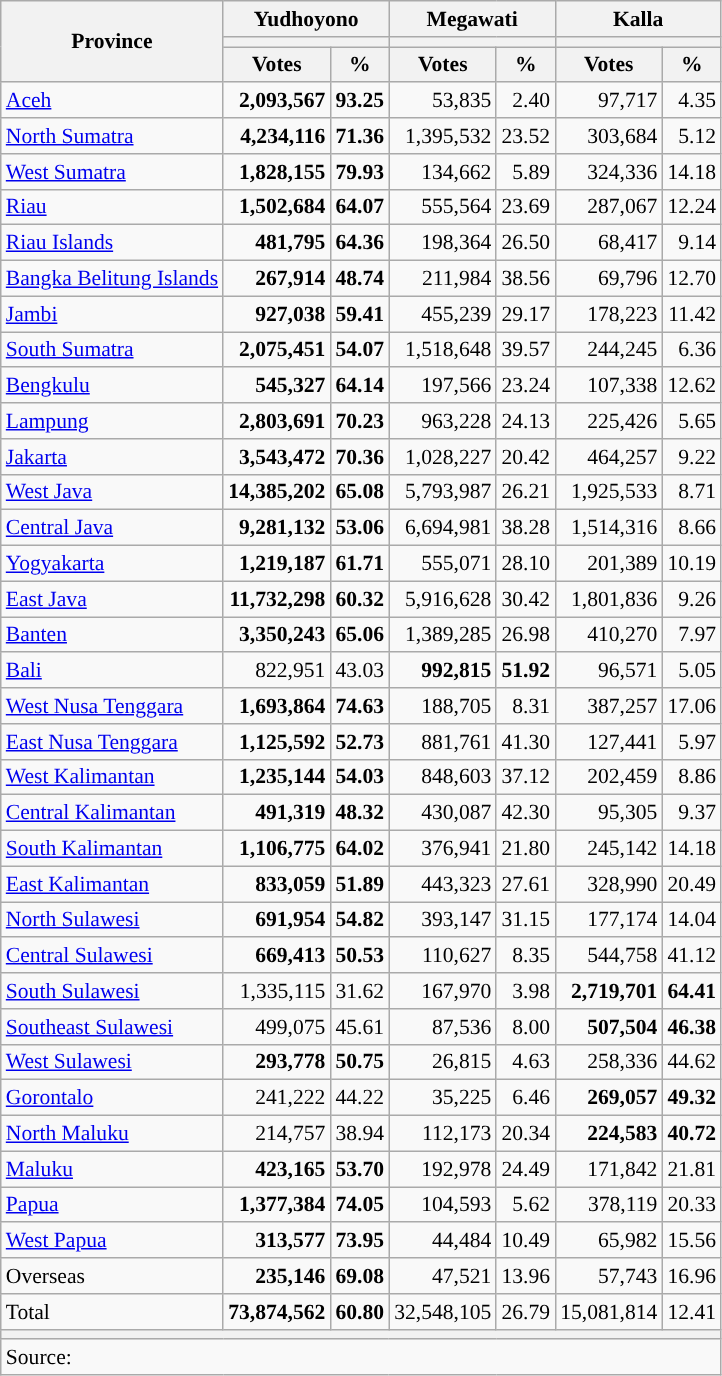<table class="wikitable sortable" style="text-align:right; font-size: 0.9em;">
<tr>
<th rowspan="3">Province</th>
<th colspan="2">Yudhoyono</th>
<th colspan="2">Megawati</th>
<th colspan="2">Kalla</th>
</tr>
<tr>
<th colspan="2" style="background:"></th>
<th colspan="2" style="background:"></th>
<th colspan="2" style="background:"></th>
</tr>
<tr>
<th>Votes</th>
<th>%</th>
<th>Votes</th>
<th>%</th>
<th>Votes</th>
<th>%</th>
</tr>
<tr>
<td align=left><a href='#'>Aceh</a></td>
<td><strong>2,093,567</strong></td>
<td><strong>93.25</strong></td>
<td>53,835</td>
<td>2.40</td>
<td>97,717</td>
<td>4.35</td>
</tr>
<tr>
<td align=left><a href='#'>North Sumatra</a></td>
<td><strong>4,234,116</strong></td>
<td><strong>71.36</strong></td>
<td>1,395,532</td>
<td>23.52</td>
<td>303,684</td>
<td>5.12</td>
</tr>
<tr>
<td align=left><a href='#'>West Sumatra</a></td>
<td><strong>1,828,155</strong></td>
<td><strong>79.93</strong></td>
<td>134,662</td>
<td>5.89</td>
<td>324,336</td>
<td>14.18</td>
</tr>
<tr>
<td align=left><a href='#'>Riau</a></td>
<td><strong>1,502,684</strong></td>
<td><strong>64.07</strong></td>
<td>555,564</td>
<td>23.69</td>
<td>287,067</td>
<td>12.24</td>
</tr>
<tr>
<td align=left><a href='#'>Riau Islands</a></td>
<td><strong>481,795</strong></td>
<td><strong>64.36</strong></td>
<td>198,364</td>
<td>26.50</td>
<td>68,417</td>
<td>9.14</td>
</tr>
<tr>
<td align=left><a href='#'>Bangka Belitung Islands</a></td>
<td><strong>267,914</strong></td>
<td><strong>48.74</strong></td>
<td>211,984</td>
<td>38.56</td>
<td>69,796</td>
<td>12.70</td>
</tr>
<tr>
<td align=left><a href='#'>Jambi</a></td>
<td><strong>927,038</strong></td>
<td><strong>59.41</strong></td>
<td>455,239</td>
<td>29.17</td>
<td>178,223</td>
<td>11.42</td>
</tr>
<tr>
<td align=left><a href='#'>South Sumatra</a></td>
<td><strong>2,075,451</strong></td>
<td><strong>54.07</strong></td>
<td>1,518,648</td>
<td>39.57</td>
<td>244,245</td>
<td>6.36</td>
</tr>
<tr>
<td align=left><a href='#'>Bengkulu</a></td>
<td><strong>545,327</strong></td>
<td><strong>64.14</strong></td>
<td>197,566</td>
<td>23.24</td>
<td>107,338</td>
<td>12.62</td>
</tr>
<tr>
<td align=left><a href='#'>Lampung</a></td>
<td><strong>2,803,691</strong></td>
<td><strong>70.23</strong></td>
<td>963,228</td>
<td>24.13</td>
<td>225,426</td>
<td>5.65</td>
</tr>
<tr>
<td align=left><a href='#'>Jakarta</a></td>
<td><strong>3,543,472</strong></td>
<td><strong>70.36</strong></td>
<td>1,028,227</td>
<td>20.42</td>
<td>464,257</td>
<td>9.22</td>
</tr>
<tr>
<td align=left><a href='#'>West Java</a></td>
<td><strong>14,385,202</strong></td>
<td><strong>65.08</strong></td>
<td>5,793,987</td>
<td>26.21</td>
<td>1,925,533</td>
<td>8.71</td>
</tr>
<tr>
<td align=left><a href='#'>Central Java</a></td>
<td><strong>9,281,132</strong></td>
<td><strong>53.06</strong></td>
<td>6,694,981</td>
<td>38.28</td>
<td>1,514,316</td>
<td>8.66</td>
</tr>
<tr>
<td align=left><a href='#'>Yogyakarta</a></td>
<td><strong>1,219,187</strong></td>
<td><strong>61.71</strong></td>
<td>555,071</td>
<td>28.10</td>
<td>201,389</td>
<td>10.19</td>
</tr>
<tr>
<td align=left><a href='#'>East Java</a></td>
<td><strong>11,732,298</strong></td>
<td><strong>60.32</strong></td>
<td>5,916,628</td>
<td>30.42</td>
<td>1,801,836</td>
<td>9.26</td>
</tr>
<tr>
<td align=left><a href='#'>Banten</a></td>
<td><strong>3,350,243</strong></td>
<td><strong>65.06</strong></td>
<td>1,389,285</td>
<td>26.98</td>
<td>410,270</td>
<td>7.97</td>
</tr>
<tr>
<td align=left><a href='#'>Bali</a></td>
<td>822,951</td>
<td>43.03</td>
<td><strong>992,815</strong></td>
<td><strong>51.92</strong></td>
<td>96,571</td>
<td>5.05</td>
</tr>
<tr>
<td align=left><a href='#'>West Nusa Tenggara</a></td>
<td><strong>1,693,864</strong></td>
<td><strong>74.63</strong></td>
<td>188,705</td>
<td>8.31</td>
<td>387,257</td>
<td>17.06</td>
</tr>
<tr>
<td align=left><a href='#'>East Nusa Tenggara</a></td>
<td><strong>1,125,592</strong></td>
<td><strong>52.73</strong></td>
<td>881,761</td>
<td>41.30</td>
<td>127,441</td>
<td>5.97</td>
</tr>
<tr>
<td align=left><a href='#'>West Kalimantan</a></td>
<td><strong>1,235,144</strong></td>
<td><strong>54.03</strong></td>
<td>848,603</td>
<td>37.12</td>
<td>202,459</td>
<td>8.86</td>
</tr>
<tr>
<td align=left><a href='#'>Central Kalimantan</a></td>
<td><strong>491,319</strong></td>
<td><strong>48.32</strong></td>
<td>430,087</td>
<td>42.30</td>
<td>95,305</td>
<td>9.37</td>
</tr>
<tr>
<td align=left><a href='#'>South Kalimantan</a></td>
<td><strong>1,106,775</strong></td>
<td><strong>64.02</strong></td>
<td>376,941</td>
<td>21.80</td>
<td>245,142</td>
<td>14.18</td>
</tr>
<tr>
<td align=left><a href='#'>East Kalimantan</a></td>
<td><strong>833,059</strong></td>
<td><strong>51.89</strong></td>
<td>443,323</td>
<td>27.61</td>
<td>328,990</td>
<td>20.49</td>
</tr>
<tr>
<td align=left><a href='#'>North Sulawesi</a></td>
<td><strong>691,954</strong></td>
<td><strong>54.82</strong></td>
<td>393,147</td>
<td>31.15</td>
<td>177,174</td>
<td>14.04</td>
</tr>
<tr>
<td align=left><a href='#'>Central Sulawesi</a></td>
<td><strong>669,413</strong></td>
<td><strong>50.53</strong></td>
<td>110,627</td>
<td>8.35</td>
<td>544,758</td>
<td>41.12</td>
</tr>
<tr>
<td align=left><a href='#'>South Sulawesi</a></td>
<td>1,335,115</td>
<td>31.62</td>
<td>167,970</td>
<td>3.98</td>
<td><strong>2,719,701</strong></td>
<td><strong>64.41</strong></td>
</tr>
<tr>
<td align=left><a href='#'>Southeast Sulawesi</a></td>
<td>499,075</td>
<td>45.61</td>
<td>87,536</td>
<td>8.00</td>
<td><strong>507,504</strong></td>
<td><strong>46.38</strong></td>
</tr>
<tr>
<td align=left><a href='#'>West Sulawesi</a></td>
<td><strong>293,778</strong></td>
<td><strong>50.75</strong></td>
<td>26,815</td>
<td>4.63</td>
<td>258,336</td>
<td>44.62</td>
</tr>
<tr>
<td align=left><a href='#'>Gorontalo</a></td>
<td>241,222</td>
<td>44.22</td>
<td>35,225</td>
<td>6.46</td>
<td><strong>269,057</strong></td>
<td><strong>49.32</strong></td>
</tr>
<tr>
<td align=left><a href='#'>North Maluku</a></td>
<td>214,757</td>
<td>38.94</td>
<td>112,173</td>
<td>20.34</td>
<td><strong>224,583</strong></td>
<td><strong>40.72</strong></td>
</tr>
<tr>
<td align=left><a href='#'>Maluku</a></td>
<td><strong>423,165</strong></td>
<td><strong>53.70</strong></td>
<td>192,978</td>
<td>24.49</td>
<td>171,842</td>
<td>21.81</td>
</tr>
<tr>
<td align=left><a href='#'>Papua</a></td>
<td><strong>1,377,384</strong></td>
<td><strong>74.05</strong></td>
<td>104,593</td>
<td>5.62</td>
<td>378,119</td>
<td>20.33</td>
</tr>
<tr>
<td align=left><a href='#'>West Papua</a></td>
<td><strong>313,577</strong></td>
<td><strong>73.95</strong></td>
<td>44,484</td>
<td>10.49</td>
<td>65,982</td>
<td>15.56</td>
</tr>
<tr>
<td align=left>Overseas</td>
<td><strong>235,146</strong></td>
<td><strong>69.08</strong></td>
<td>47,521</td>
<td>13.96</td>
<td>57,743</td>
<td>16.96</td>
</tr>
<tr class="sortbottom">
<td align=left>Total</td>
<td><strong>73,874,562</strong></td>
<td><strong>60.80</strong></td>
<td>32,548,105</td>
<td>26.79</td>
<td>15,081,814</td>
<td>12.41</td>
</tr>
<tr class=sortbottom>
<th colspan="7"></th>
</tr>
<tr class=sortbottom>
<td align=left colspan=7>Source: </td>
</tr>
</table>
